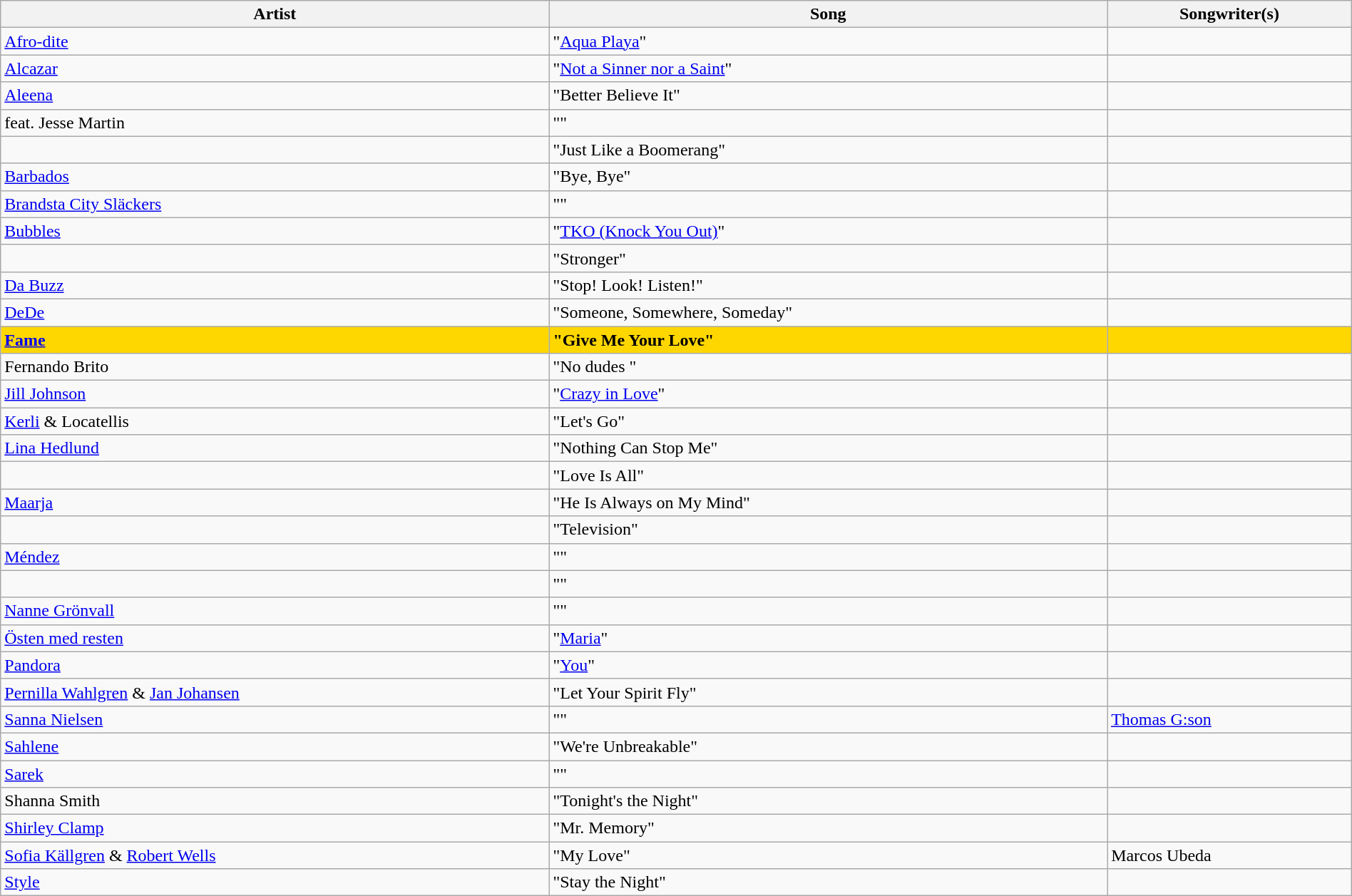<table class="wikitable sortable" width="100%" style="margin: 1em auto 1em auto;">
<tr>
<th>Artist</th>
<th>Song</th>
<th>Songwriter(s)</th>
</tr>
<tr>
<td><a href='#'>Afro-dite</a></td>
<td>"<a href='#'>Aqua Playa</a>"</td>
<td></td>
</tr>
<tr>
<td><a href='#'>Alcazar</a></td>
<td>"<a href='#'>Not a Sinner nor a Saint</a>"</td>
<td></td>
</tr>
<tr>
<td><a href='#'>Aleena</a></td>
<td>"Better Believe It"</td>
<td></td>
</tr>
<tr>
<td> feat. Jesse Martin</td>
<td>""</td>
<td></td>
</tr>
<tr>
<td></td>
<td>"Just Like a Boomerang"</td>
<td></td>
</tr>
<tr>
<td><a href='#'>Barbados</a></td>
<td>"Bye, Bye"</td>
<td></td>
</tr>
<tr>
<td><a href='#'>Brandsta City Släckers</a></td>
<td>""</td>
<td></td>
</tr>
<tr>
<td><a href='#'>Bubbles</a></td>
<td>"<a href='#'>TKO (Knock You Out)</a>"</td>
<td></td>
</tr>
<tr>
<td></td>
<td>"Stronger"</td>
<td></td>
</tr>
<tr>
<td><a href='#'>Da Buzz</a></td>
<td>"Stop! Look! Listen!"</td>
<td></td>
</tr>
<tr>
<td><a href='#'>DeDe</a></td>
<td>"Someone, Somewhere, Someday"</td>
<td></td>
</tr>
<tr style="background:gold;">
<td><strong><a href='#'>Fame</a></strong></td>
<td><strong>"Give Me Your Love"</strong></td>
<td><strong></strong></td>
</tr>
<tr>
<td>Fernando Brito</td>
<td>"No dudes "</td>
<td></td>
</tr>
<tr>
<td><a href='#'>Jill Johnson</a></td>
<td>"<a href='#'>Crazy in Love</a>"</td>
<td></td>
</tr>
<tr>
<td><a href='#'>Kerli</a> & Locatellis</td>
<td>"Let's Go"</td>
<td></td>
</tr>
<tr>
<td><a href='#'>Lina Hedlund</a></td>
<td>"Nothing Can Stop Me"</td>
<td></td>
</tr>
<tr>
<td></td>
<td>"Love Is All"</td>
<td></td>
</tr>
<tr>
<td><a href='#'>Maarja</a></td>
<td>"He Is Always on My Mind"</td>
<td></td>
</tr>
<tr>
<td></td>
<td>"Television"</td>
<td></td>
</tr>
<tr>
<td><a href='#'>Méndez</a></td>
<td>""</td>
<td></td>
</tr>
<tr>
<td></td>
<td>""</td>
<td></td>
</tr>
<tr>
<td><a href='#'>Nanne Grönvall</a></td>
<td>""</td>
<td></td>
</tr>
<tr>
<td><a href='#'>Östen med resten</a></td>
<td>"<a href='#'>Maria</a>"</td>
<td></td>
</tr>
<tr>
<td><a href='#'>Pandora</a></td>
<td>"<a href='#'>You</a>"</td>
<td></td>
</tr>
<tr>
<td><a href='#'>Pernilla Wahlgren</a> & <a href='#'>Jan Johansen</a></td>
<td>"Let Your Spirit Fly"</td>
<td></td>
</tr>
<tr>
<td><a href='#'>Sanna Nielsen</a></td>
<td>""</td>
<td><a href='#'>Thomas G:son</a></td>
</tr>
<tr>
<td><a href='#'>Sahlene</a></td>
<td>"We're Unbreakable"</td>
<td></td>
</tr>
<tr>
<td><a href='#'>Sarek</a></td>
<td>""</td>
<td></td>
</tr>
<tr>
<td>Shanna Smith</td>
<td>"Tonight's the Night"</td>
<td></td>
</tr>
<tr>
<td><a href='#'>Shirley Clamp</a></td>
<td>"Mr. Memory"</td>
<td></td>
</tr>
<tr>
<td><a href='#'>Sofia Källgren</a> & <a href='#'>Robert Wells</a></td>
<td>"My Love"</td>
<td>Marcos Ubeda</td>
</tr>
<tr>
<td><a href='#'>Style</a></td>
<td>"Stay the Night"</td>
<td></td>
</tr>
</table>
